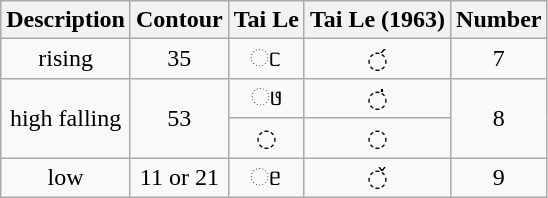<table class="wikitable" style="text-align:center">
<tr>
<th>Description</th>
<th>Contour</th>
<th>Tai Le</th>
<th>Tai Le (1963)</th>
<th>Number</th>
</tr>
<tr>
<td>rising</td>
<td>35 </td>
<td>◌ᥴ</td>
<td>◌́</td>
<td>7</td>
</tr>
<tr>
<td rowspan="2">high falling</td>
<td rowspan="2">53 </td>
<td>◌ᥳ</td>
<td>◌̇</td>
<td rowspan="2">8</td>
</tr>
<tr>
<td>◌</td>
<td>◌</td>
</tr>
<tr>
<td>low</td>
<td>11  or 21 </td>
<td>◌ᥱ</td>
<td>◌̌</td>
<td>9</td>
</tr>
</table>
